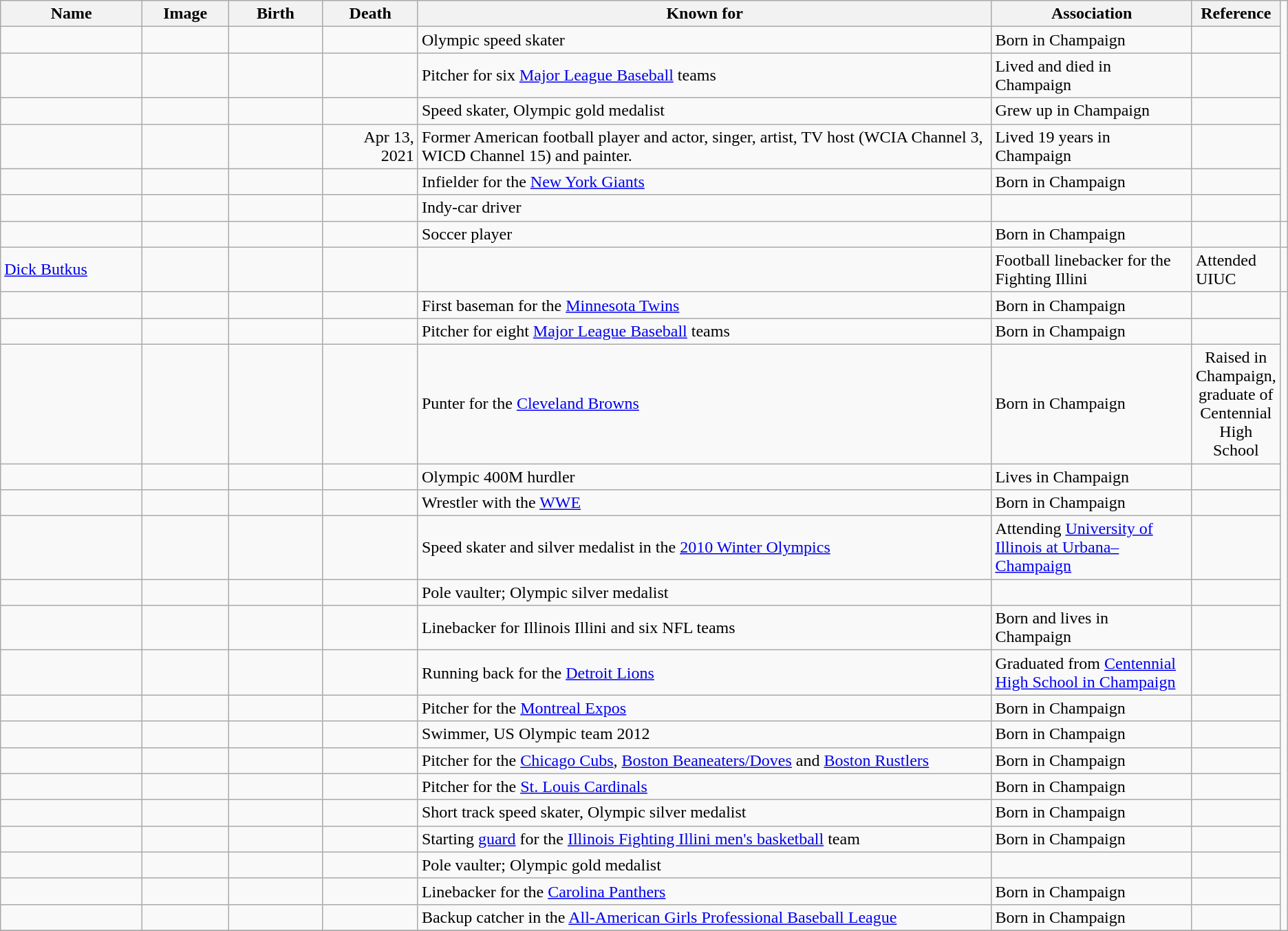<table class="wikitable sortable">
<tr>
<th scope="col" width="140">Name</th>
<th scope="col" width="80" class="unsortable">Image</th>
<th scope="col" width="90">Birth</th>
<th scope="col" width="90">Death</th>
<th scope="col" width="600" class="unsortable">Known for</th>
<th scope="col" width="200" class="unsortable">Association</th>
<th scope="col" width="30" class="unsortable">Reference</th>
</tr>
<tr>
<td></td>
<td></td>
<td align=right></td>
<td align=right></td>
<td>Olympic speed skater</td>
<td>Born in Champaign</td>
<td align="center"></td>
</tr>
<tr>
<td></td>
<td></td>
<td align=right></td>
<td align=right></td>
<td>Pitcher for six <a href='#'>Major League Baseball</a> teams</td>
<td>Lived and died in Champaign</td>
<td align="center"></td>
</tr>
<tr>
<td></td>
<td></td>
<td align=right></td>
<td align=right></td>
<td>Speed skater, Olympic gold medalist</td>
<td>Grew up in Champaign</td>
<td align="center"></td>
</tr>
<tr>
<td></td>
<td></td>
<td align=right></td>
<td align=right>Apr 13, 2021</td>
<td>Former American football player and actor, singer, artist, TV host (WCIA Channel 3, WICD Channel 15) and painter.</td>
<td>Lived 19 years in Champaign</td>
<td align="center"></td>
</tr>
<tr>
<td></td>
<td></td>
<td align=right></td>
<td align=right></td>
<td>Infielder for the <a href='#'>New York Giants</a></td>
<td>Born in Champaign</td>
<td align="center"></td>
</tr>
<tr>
<td></td>
<td></td>
<td align=right></td>
<td align=right></td>
<td>Indy-car driver</td>
<td></td>
<td align="center"></td>
</tr>
<tr>
<td></td>
<td></td>
<td align=right></td>
<td></td>
<td>Soccer player</td>
<td>Born in Champaign</td>
<td align="center"></td>
<td></td>
</tr>
<tr>
<td><a href='#'>Dick Butkus</a></td>
<td></td>
<td align=right></td>
<td align=right> </td>
<td></td>
<td>Football linebacker for the Fighting Illini</td>
<td>Attended UIUC</td>
<td></td>
</tr>
<tr>
<td></td>
<td></td>
<td align=right></td>
<td align=right></td>
<td>First baseman for the <a href='#'>Minnesota Twins</a></td>
<td>Born in Champaign</td>
<td align="center"></td>
</tr>
<tr>
<td></td>
<td></td>
<td align=right></td>
<td align=right></td>
<td>Pitcher for eight <a href='#'>Major League Baseball</a> teams</td>
<td>Born in Champaign</td>
<td align="center"></td>
</tr>
<tr>
<td></td>
<td></td>
<td align=right></td>
<td align=right></td>
<td>Punter for the <a href='#'>Cleveland Browns</a></td>
<td>Born in Champaign</td>
<td align="center">Raised in Champaign, graduate of Centennial High School</td>
</tr>
<tr>
<td></td>
<td></td>
<td align=right></td>
<td align=right></td>
<td>Olympic 400M hurdler</td>
<td>Lives in Champaign</td>
<td align="center"></td>
</tr>
<tr>
<td></td>
<td></td>
<td align=right></td>
<td align=right></td>
<td>Wrestler with the <a href='#'>WWE</a></td>
<td>Born in Champaign</td>
<td align="center"></td>
</tr>
<tr>
<td></td>
<td></td>
<td align=right></td>
<td align=right></td>
<td>Speed skater and silver medalist in the <a href='#'>2010 Winter Olympics</a></td>
<td>Attending <a href='#'>University of Illinois at Urbana–Champaign</a></td>
<td align="center"></td>
</tr>
<tr>
<td></td>
<td></td>
<td align=right></td>
<td align=right></td>
<td>Pole vaulter; Olympic silver medalist</td>
<td></td>
<td align="center"></td>
</tr>
<tr>
<td></td>
<td></td>
<td align=right></td>
<td align=right></td>
<td>Linebacker for Illinois Illini and six NFL teams</td>
<td>Born and lives in Champaign</td>
<td align="center"></td>
</tr>
<tr>
<td></td>
<td></td>
<td align=right></td>
<td align=right></td>
<td>Running back for the <a href='#'>Detroit Lions</a></td>
<td>Graduated from <a href='#'>Centennial High School in Champaign</a></td>
<td align="center"></td>
</tr>
<tr>
<td></td>
<td></td>
<td align=right></td>
<td align=right></td>
<td>Pitcher for the <a href='#'>Montreal Expos</a></td>
<td>Born in Champaign</td>
<td align="center"></td>
</tr>
<tr>
<td></td>
<td></td>
<td align=right></td>
<td align=right></td>
<td>Swimmer, US Olympic team 2012</td>
<td>Born in Champaign</td>
<td></td>
</tr>
<tr>
<td></td>
<td></td>
<td align=right></td>
<td align=right></td>
<td>Pitcher for the <a href='#'>Chicago Cubs</a>, <a href='#'>Boston Beaneaters/Doves</a> and <a href='#'>Boston Rustlers</a></td>
<td>Born in Champaign</td>
<td align="center"></td>
</tr>
<tr>
<td></td>
<td></td>
<td align=right></td>
<td align=right></td>
<td>Pitcher for the <a href='#'>St. Louis Cardinals</a></td>
<td>Born in Champaign</td>
<td align="center"></td>
</tr>
<tr>
<td></td>
<td></td>
<td align=right></td>
<td align=right></td>
<td>Short track speed skater, Olympic silver medalist</td>
<td>Born in Champaign</td>
<td align="center"></td>
</tr>
<tr>
<td></td>
<td></td>
<td align=right></td>
<td align=right></td>
<td>Starting <a href='#'>guard</a> for the <a href='#'>Illinois Fighting Illini men's basketball</a> team</td>
<td>Born in Champaign</td>
<td align="center"></td>
</tr>
<tr>
<td></td>
<td></td>
<td align=right></td>
<td align=right></td>
<td>Pole vaulter; Olympic gold medalist</td>
<td></td>
<td align="center"></td>
</tr>
<tr>
<td></td>
<td></td>
<td align=right></td>
<td align=right></td>
<td>Linebacker for the <a href='#'>Carolina Panthers</a></td>
<td>Born in Champaign</td>
<td align="center"></td>
</tr>
<tr>
<td></td>
<td></td>
<td align=right></td>
<td align=right></td>
<td>Backup catcher in the <a href='#'>All-American Girls Professional Baseball League</a></td>
<td>Born in Champaign</td>
<td align="center"></td>
</tr>
<tr>
</tr>
</table>
